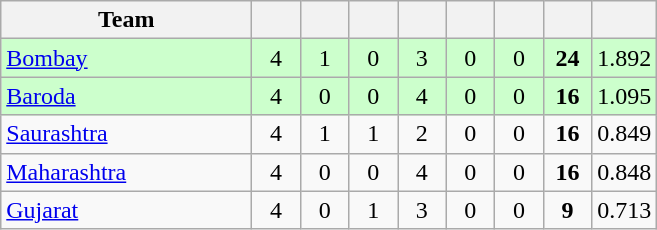<table class="wikitable" style="text-align:center">
<tr>
<th style="width:160px">Team</th>
<th style="width:25px"></th>
<th style="width:25px"></th>
<th style="width:25px"></th>
<th style="width:25px"></th>
<th style="width:25px"></th>
<th style="width:25px"></th>
<th style="width:25px"></th>
<th style="width:25px;"></th>
</tr>
<tr style="background:#cfc;">
<td style="text-align:left"><a href='#'>Bombay</a></td>
<td>4</td>
<td>1</td>
<td>0</td>
<td>3</td>
<td>0</td>
<td>0</td>
<td><strong>24</strong></td>
<td>1.892</td>
</tr>
<tr style="background:#cfc;">
<td style="text-align:left"><a href='#'>Baroda</a></td>
<td>4</td>
<td>0</td>
<td>0</td>
<td>4</td>
<td>0</td>
<td>0</td>
<td><strong>16</strong></td>
<td>1.095</td>
</tr>
<tr>
<td style="text-align:left"><a href='#'>Saurashtra</a></td>
<td>4</td>
<td>1</td>
<td>1</td>
<td>2</td>
<td>0</td>
<td>0</td>
<td><strong>16</strong></td>
<td>0.849</td>
</tr>
<tr>
<td style="text-align:left"><a href='#'>Maharashtra</a></td>
<td>4</td>
<td>0</td>
<td>0</td>
<td>4</td>
<td>0</td>
<td>0</td>
<td><strong>16</strong></td>
<td>0.848</td>
</tr>
<tr>
<td style="text-align:left"><a href='#'>Gujarat</a></td>
<td>4</td>
<td>0</td>
<td>1</td>
<td>3</td>
<td>0</td>
<td>0</td>
<td><strong>9</strong></td>
<td>0.713</td>
</tr>
</table>
